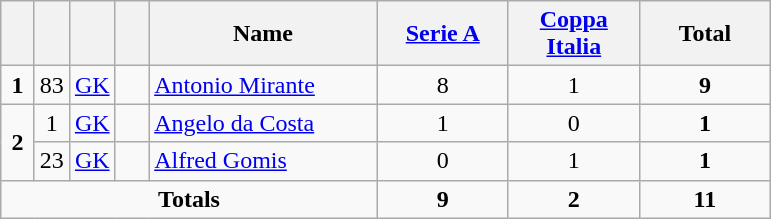<table class="wikitable" style="text-align:center">
<tr>
<th width=15></th>
<th width=15></th>
<th width=15></th>
<th width=15></th>
<th width=145>Name</th>
<th width=80><a href='#'>Serie A</a></th>
<th width=80><a href='#'>Coppa Italia</a></th>
<th width=80>Total</th>
</tr>
<tr>
<td><strong>1</strong></td>
<td>83</td>
<td><a href='#'>GK</a></td>
<td></td>
<td align=left><a href='#'>Antonio Mirante</a></td>
<td>8</td>
<td>1</td>
<td><strong>9</strong></td>
</tr>
<tr>
<td rowspan=2><strong>2</strong></td>
<td>1</td>
<td><a href='#'>GK</a></td>
<td></td>
<td align=left><a href='#'>Angelo da Costa</a></td>
<td>1</td>
<td>0</td>
<td><strong>1</strong></td>
</tr>
<tr>
<td>23</td>
<td><a href='#'>GK</a></td>
<td></td>
<td align=left><a href='#'>Alfred Gomis</a></td>
<td>0</td>
<td>1</td>
<td><strong>1</strong></td>
</tr>
<tr>
<td colspan=5><strong>Totals</strong></td>
<td><strong>9</strong></td>
<td><strong>2</strong></td>
<td><strong>11</strong></td>
</tr>
</table>
